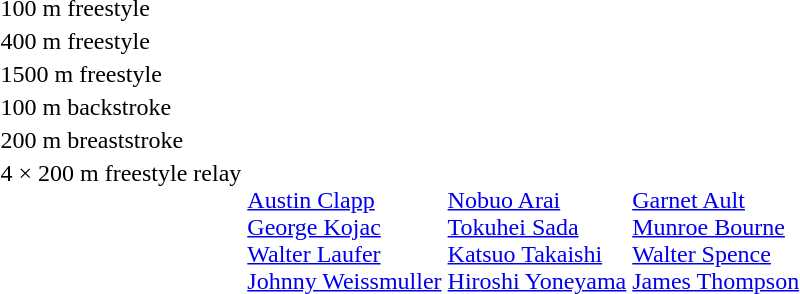<table>
<tr>
<td>100 m freestyle<br></td>
<td></td>
<td></td>
<td></td>
</tr>
<tr>
<td>400 m freestyle<br></td>
<td></td>
<td></td>
<td></td>
</tr>
<tr>
<td>1500 m freestyle<br></td>
<td></td>
<td></td>
<td></td>
</tr>
<tr>
<td>100 m backstroke<br></td>
<td></td>
<td></td>
<td></td>
</tr>
<tr>
<td>200 m breaststroke<br></td>
<td></td>
<td></td>
<td></td>
</tr>
<tr valign="top">
<td>4 × 200 m freestyle relay<br></td>
<td><br><a href='#'>Austin Clapp</a><br><a href='#'>George Kojac</a><br><a href='#'>Walter Laufer</a><br><a href='#'>Johnny Weissmuller</a></td>
<td><br><a href='#'>Nobuo Arai</a><br><a href='#'>Tokuhei Sada</a><br><a href='#'>Katsuo Takaishi</a><br><a href='#'>Hiroshi Yoneyama</a></td>
<td><br><a href='#'>Garnet Ault</a><br><a href='#'>Munroe Bourne</a><br><a href='#'>Walter Spence</a><br><a href='#'>James Thompson</a></td>
</tr>
</table>
